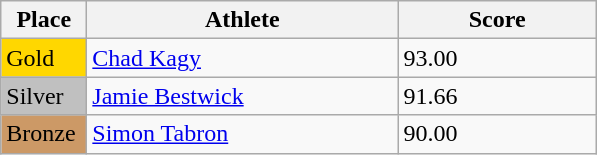<table class="wikitable">
<tr>
<th width="50">Place</th>
<th width="200">Athlete</th>
<th width="125">Score</th>
</tr>
<tr>
<td style="background:gold;">Gold</td>
<td><a href='#'>Chad Kagy</a></td>
<td>93.00</td>
</tr>
<tr>
<td style="background:silver;">Silver</td>
<td><a href='#'>Jamie Bestwick</a></td>
<td>91.66</td>
</tr>
<tr>
<td style="background:#CC9966;">Bronze</td>
<td><a href='#'>Simon Tabron</a></td>
<td>90.00</td>
</tr>
</table>
